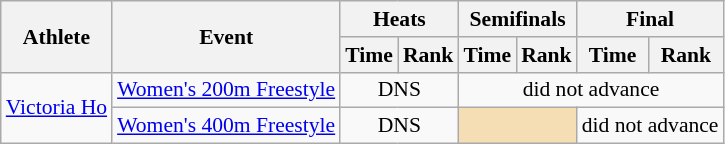<table class=wikitable style="font-size:90%">
<tr>
<th rowspan="2">Athlete</th>
<th rowspan="2">Event</th>
<th colspan="2">Heats</th>
<th colspan="2">Semifinals</th>
<th colspan="2">Final</th>
</tr>
<tr>
<th>Time</th>
<th>Rank</th>
<th>Time</th>
<th>Rank</th>
<th>Time</th>
<th>Rank</th>
</tr>
<tr>
<td rowspan="2"><a href='#'>Victoria Ho</a></td>
<td><a href='#'>Women's 200m Freestyle</a></td>
<td align=center colspan=2>DNS</td>
<td align=center colspan=4>did not advance</td>
</tr>
<tr>
<td><a href='#'>Women's 400m Freestyle</a></td>
<td align=center colspan=2>DNS</td>
<td colspan= 2 bgcolor="wheat"></td>
<td align=center colspan=2>did not advance</td>
</tr>
</table>
